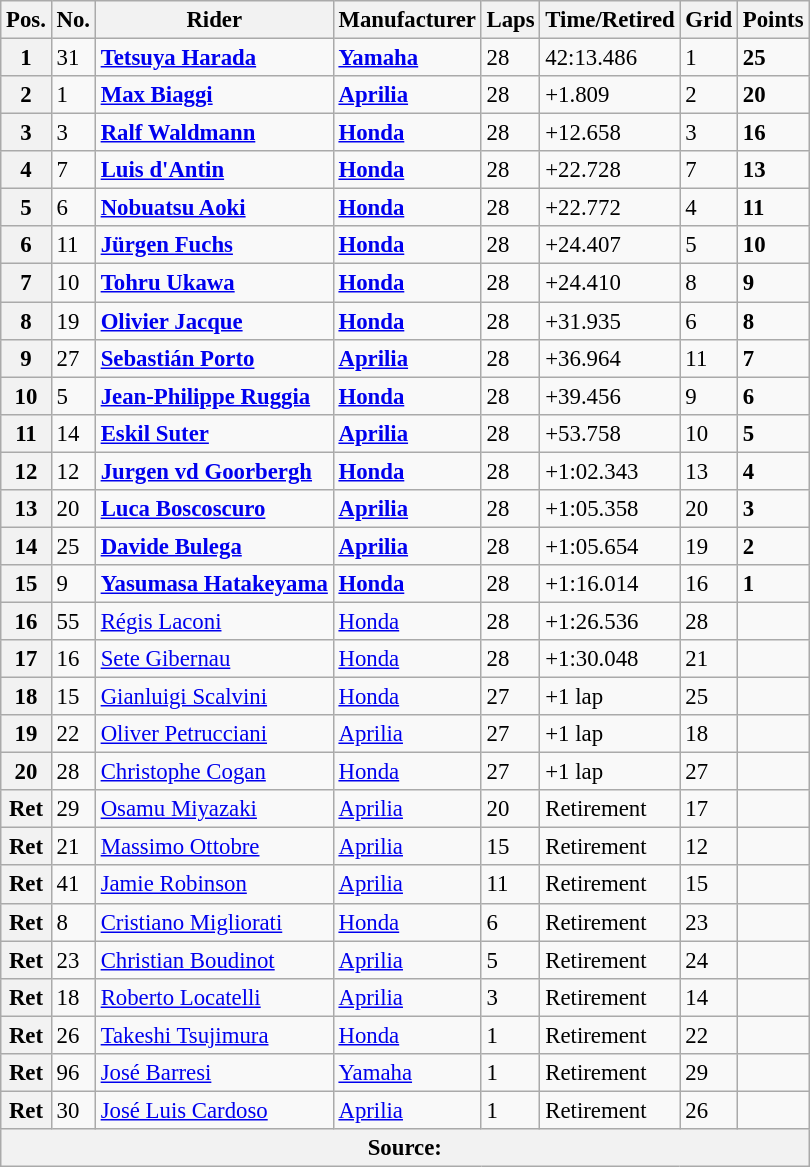<table class="wikitable" style="font-size: 95%;">
<tr>
<th>Pos.</th>
<th>No.</th>
<th>Rider</th>
<th>Manufacturer</th>
<th>Laps</th>
<th>Time/Retired</th>
<th>Grid</th>
<th>Points</th>
</tr>
<tr>
<th>1</th>
<td>31</td>
<td> <strong><a href='#'>Tetsuya Harada</a></strong></td>
<td><strong><a href='#'>Yamaha</a></strong></td>
<td>28</td>
<td>42:13.486</td>
<td>1</td>
<td><strong>25</strong></td>
</tr>
<tr>
<th>2</th>
<td>1</td>
<td> <strong><a href='#'>Max Biaggi</a></strong></td>
<td><strong><a href='#'>Aprilia</a></strong></td>
<td>28</td>
<td>+1.809</td>
<td>2</td>
<td><strong>20</strong></td>
</tr>
<tr>
<th>3</th>
<td>3</td>
<td> <strong><a href='#'>Ralf Waldmann</a></strong></td>
<td><strong><a href='#'>Honda</a></strong></td>
<td>28</td>
<td>+12.658</td>
<td>3</td>
<td><strong>16</strong></td>
</tr>
<tr>
<th>4</th>
<td>7</td>
<td> <strong><a href='#'>Luis d'Antin</a></strong></td>
<td><strong><a href='#'>Honda</a></strong></td>
<td>28</td>
<td>+22.728</td>
<td>7</td>
<td><strong>13</strong></td>
</tr>
<tr>
<th>5</th>
<td>6</td>
<td> <strong><a href='#'>Nobuatsu Aoki</a></strong></td>
<td><strong><a href='#'>Honda</a></strong></td>
<td>28</td>
<td>+22.772</td>
<td>4</td>
<td><strong>11</strong></td>
</tr>
<tr>
<th>6</th>
<td>11</td>
<td> <strong><a href='#'>Jürgen Fuchs</a></strong></td>
<td><strong><a href='#'>Honda</a></strong></td>
<td>28</td>
<td>+24.407</td>
<td>5</td>
<td><strong>10</strong></td>
</tr>
<tr>
<th>7</th>
<td>10</td>
<td> <strong><a href='#'>Tohru Ukawa</a></strong></td>
<td><strong><a href='#'>Honda</a></strong></td>
<td>28</td>
<td>+24.410</td>
<td>8</td>
<td><strong>9</strong></td>
</tr>
<tr>
<th>8</th>
<td>19</td>
<td> <strong><a href='#'>Olivier Jacque</a></strong></td>
<td><strong><a href='#'>Honda</a></strong></td>
<td>28</td>
<td>+31.935</td>
<td>6</td>
<td><strong>8</strong></td>
</tr>
<tr>
<th>9</th>
<td>27</td>
<td> <strong><a href='#'>Sebastián Porto</a></strong></td>
<td><strong><a href='#'>Aprilia</a></strong></td>
<td>28</td>
<td>+36.964</td>
<td>11</td>
<td><strong>7</strong></td>
</tr>
<tr>
<th>10</th>
<td>5</td>
<td> <strong><a href='#'>Jean-Philippe Ruggia</a></strong></td>
<td><strong><a href='#'>Honda</a></strong></td>
<td>28</td>
<td>+39.456</td>
<td>9</td>
<td><strong>6</strong></td>
</tr>
<tr>
<th>11</th>
<td>14</td>
<td> <strong><a href='#'>Eskil Suter</a></strong></td>
<td><strong><a href='#'>Aprilia</a></strong></td>
<td>28</td>
<td>+53.758</td>
<td>10</td>
<td><strong>5</strong></td>
</tr>
<tr>
<th>12</th>
<td>12</td>
<td> <strong><a href='#'>Jurgen vd Goorbergh</a></strong></td>
<td><strong><a href='#'>Honda</a></strong></td>
<td>28</td>
<td>+1:02.343</td>
<td>13</td>
<td><strong>4</strong></td>
</tr>
<tr>
<th>13</th>
<td>20</td>
<td> <strong><a href='#'>Luca Boscoscuro</a></strong></td>
<td><strong><a href='#'>Aprilia</a></strong></td>
<td>28</td>
<td>+1:05.358</td>
<td>20</td>
<td><strong>3</strong></td>
</tr>
<tr>
<th>14</th>
<td>25</td>
<td> <strong><a href='#'>Davide Bulega</a></strong></td>
<td><strong><a href='#'>Aprilia</a></strong></td>
<td>28</td>
<td>+1:05.654</td>
<td>19</td>
<td><strong>2</strong></td>
</tr>
<tr>
<th>15</th>
<td>9</td>
<td> <strong><a href='#'>Yasumasa Hatakeyama</a></strong></td>
<td><strong><a href='#'>Honda</a></strong></td>
<td>28</td>
<td>+1:16.014</td>
<td>16</td>
<td><strong>1</strong></td>
</tr>
<tr>
<th>16</th>
<td>55</td>
<td> <a href='#'>Régis Laconi</a></td>
<td><a href='#'>Honda</a></td>
<td>28</td>
<td>+1:26.536</td>
<td>28</td>
<td></td>
</tr>
<tr>
<th>17</th>
<td>16</td>
<td> <a href='#'>Sete Gibernau</a></td>
<td><a href='#'>Honda</a></td>
<td>28</td>
<td>+1:30.048</td>
<td>21</td>
<td></td>
</tr>
<tr>
<th>18</th>
<td>15</td>
<td> <a href='#'>Gianluigi Scalvini</a></td>
<td><a href='#'>Honda</a></td>
<td>27</td>
<td>+1 lap</td>
<td>25</td>
<td></td>
</tr>
<tr>
<th>19</th>
<td>22</td>
<td> <a href='#'>Oliver Petrucciani</a></td>
<td><a href='#'>Aprilia</a></td>
<td>27</td>
<td>+1 lap</td>
<td>18</td>
<td></td>
</tr>
<tr>
<th>20</th>
<td>28</td>
<td> <a href='#'>Christophe Cogan</a></td>
<td><a href='#'>Honda</a></td>
<td>27</td>
<td>+1 lap</td>
<td>27</td>
<td></td>
</tr>
<tr>
<th>Ret</th>
<td>29</td>
<td> <a href='#'>Osamu Miyazaki</a></td>
<td><a href='#'>Aprilia</a></td>
<td>20</td>
<td>Retirement</td>
<td>17</td>
<td></td>
</tr>
<tr>
<th>Ret</th>
<td>21</td>
<td> <a href='#'>Massimo Ottobre</a></td>
<td><a href='#'>Aprilia</a></td>
<td>15</td>
<td>Retirement</td>
<td>12</td>
<td></td>
</tr>
<tr>
<th>Ret</th>
<td>41</td>
<td> <a href='#'>Jamie Robinson</a></td>
<td><a href='#'>Aprilia</a></td>
<td>11</td>
<td>Retirement</td>
<td>15</td>
<td></td>
</tr>
<tr>
<th>Ret</th>
<td>8</td>
<td> <a href='#'>Cristiano Migliorati</a></td>
<td><a href='#'>Honda</a></td>
<td>6</td>
<td>Retirement</td>
<td>23</td>
<td></td>
</tr>
<tr>
<th>Ret</th>
<td>23</td>
<td> <a href='#'>Christian Boudinot</a></td>
<td><a href='#'>Aprilia</a></td>
<td>5</td>
<td>Retirement</td>
<td>24</td>
<td></td>
</tr>
<tr>
<th>Ret</th>
<td>18</td>
<td> <a href='#'>Roberto Locatelli</a></td>
<td><a href='#'>Aprilia</a></td>
<td>3</td>
<td>Retirement</td>
<td>14</td>
<td></td>
</tr>
<tr>
<th>Ret</th>
<td>26</td>
<td> <a href='#'>Takeshi Tsujimura</a></td>
<td><a href='#'>Honda</a></td>
<td>1</td>
<td>Retirement</td>
<td>22</td>
<td></td>
</tr>
<tr>
<th>Ret</th>
<td>96</td>
<td> <a href='#'>José Barresi</a></td>
<td><a href='#'>Yamaha</a></td>
<td>1</td>
<td>Retirement</td>
<td>29</td>
<td></td>
</tr>
<tr>
<th>Ret</th>
<td>30</td>
<td> <a href='#'>José Luis Cardoso</a></td>
<td><a href='#'>Aprilia</a></td>
<td>1</td>
<td>Retirement</td>
<td>26</td>
<td></td>
</tr>
<tr>
<th colspan=8>Source: </th>
</tr>
</table>
